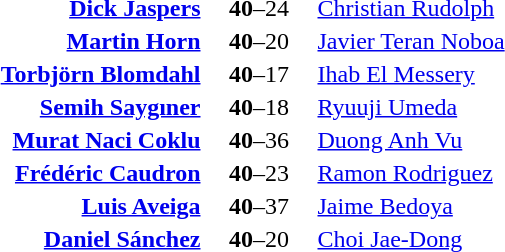<table>
<tr>
<th width=400></th>
<th width=70></th>
<th width=400></th>
<td width=40></td>
</tr>
<tr>
<td align=right><strong><a href='#'>Dick Jaspers</a></strong> </td>
<td align=center><strong>40</strong>–24</td>
<td> <a href='#'>Christian Rudolph</a></td>
</tr>
<tr>
<td align=right><strong><a href='#'>Martin Horn</a></strong> </td>
<td align=center><strong>40</strong>–20</td>
<td> <a href='#'>Javier Teran Noboa</a></td>
</tr>
<tr>
<td align=right><strong><a href='#'>Torbjörn Blomdahl</a></strong> </td>
<td align=center><strong>40</strong>–17</td>
<td> <a href='#'>Ihab El Messery</a></td>
</tr>
<tr>
<td align=right><strong><a href='#'>Semih Saygıner</a></strong> </td>
<td align=center><strong>40</strong>–18</td>
<td> <a href='#'>Ryuuji Umeda</a></td>
</tr>
<tr>
<td align=right><strong><a href='#'>Murat Naci Coklu</a></strong> </td>
<td align=center><strong>40</strong>–36</td>
<td> <a href='#'>Duong Anh Vu</a></td>
</tr>
<tr>
<td align=right><strong><a href='#'>Frédéric Caudron</a></strong> </td>
<td align=center><strong>40</strong>–23</td>
<td> <a href='#'>Ramon Rodriguez</a></td>
</tr>
<tr>
<td align=right><strong><a href='#'>Luis Aveiga</a></strong> </td>
<td align=center><strong>40</strong>–37</td>
<td> <a href='#'>Jaime Bedoya</a></td>
</tr>
<tr>
<td align=right><strong><a href='#'>Daniel Sánchez</a></strong> </td>
<td align=center><strong>40</strong>–20</td>
<td> <a href='#'>Choi Jae-Dong</a></td>
</tr>
</table>
